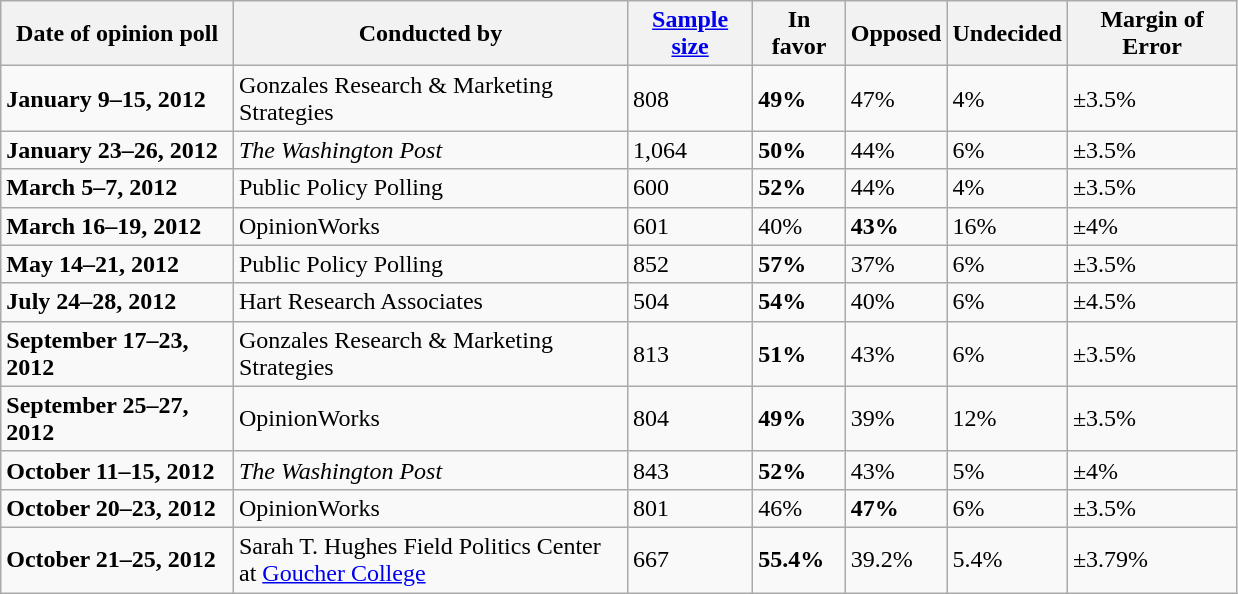<table class="wikitable" style="width:825px;">
<tr>
<th>Date of opinion poll</th>
<th>Conducted by</th>
<th><a href='#'>Sample size</a><br></th>
<th>In favor</th>
<th>Opposed</th>
<th>Undecided</th>
<th>Margin of Error</th>
</tr>
<tr>
<td><strong> January 9–15, 2012</strong></td>
<td>Gonzales Research & Marketing Strategies</td>
<td>808</td>
<td><strong>49%</strong></td>
<td>47%</td>
<td>4%</td>
<td>±3.5%</td>
</tr>
<tr>
<td><strong> January 23–26, 2012</strong></td>
<td><em>The Washington Post</em></td>
<td>1,064</td>
<td><strong>50%</strong></td>
<td>44%</td>
<td>6%</td>
<td>±3.5%</td>
</tr>
<tr>
<td><strong> March 5–7, 2012</strong></td>
<td>Public Policy Polling</td>
<td>600</td>
<td><strong>52%</strong></td>
<td>44%</td>
<td>4%</td>
<td>±3.5%</td>
</tr>
<tr>
<td><strong> March 16–19, 2012</strong></td>
<td>OpinionWorks</td>
<td>601</td>
<td>40%</td>
<td><strong>43%</strong></td>
<td>16%</td>
<td>±4%</td>
</tr>
<tr>
<td><strong> May 14–21, 2012</strong></td>
<td>Public Policy Polling</td>
<td>852</td>
<td><strong>57%</strong></td>
<td>37%</td>
<td>6%</td>
<td>±3.5%</td>
</tr>
<tr>
<td><strong> July 24–28, 2012</strong></td>
<td>Hart Research Associates</td>
<td>504</td>
<td><strong>54%</strong></td>
<td>40%</td>
<td>6%</td>
<td>±4.5%</td>
</tr>
<tr>
<td><strong> September 17–23, 2012</strong></td>
<td>Gonzales Research & Marketing Strategies</td>
<td>813</td>
<td><strong>51%</strong></td>
<td>43%</td>
<td>6%</td>
<td>±3.5%</td>
</tr>
<tr>
<td><strong> September 25–27, 2012</strong></td>
<td>OpinionWorks</td>
<td>804</td>
<td><strong>49%</strong></td>
<td>39%</td>
<td>12%</td>
<td>±3.5%</td>
</tr>
<tr>
<td><strong> October 11–15, 2012</strong></td>
<td><em>The Washington Post</em></td>
<td>843</td>
<td><strong>52%</strong></td>
<td>43%</td>
<td>5%</td>
<td>±4%</td>
</tr>
<tr>
<td><strong> October 20–23, 2012</strong></td>
<td>OpinionWorks</td>
<td>801</td>
<td>46%</td>
<td><strong>47%</strong></td>
<td>6%</td>
<td>±3.5%</td>
</tr>
<tr>
<td><strong> October 21–25, 2012</strong></td>
<td>Sarah T. Hughes Field Politics Center<br> at <a href='#'>Goucher College</a></td>
<td>667</td>
<td><strong>55.4%</strong></td>
<td>39.2%</td>
<td>5.4%</td>
<td>±3.79%</td>
</tr>
</table>
